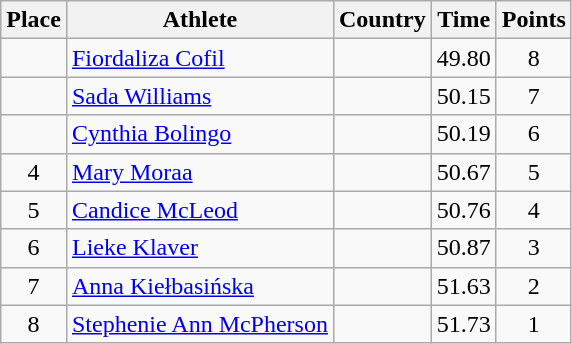<table class="wikitable">
<tr>
<th>Place</th>
<th>Athlete</th>
<th>Country</th>
<th>Time</th>
<th>Points</th>
</tr>
<tr>
<td align=center></td>
<td><a href='#'>Fiordaliza Cofil</a></td>
<td></td>
<td>49.80</td>
<td align=center>8</td>
</tr>
<tr>
<td align=center></td>
<td><a href='#'>Sada Williams</a></td>
<td></td>
<td>50.15</td>
<td align=center>7</td>
</tr>
<tr>
<td align=center></td>
<td><a href='#'>Cynthia Bolingo</a></td>
<td></td>
<td>50.19</td>
<td align=center>6</td>
</tr>
<tr>
<td align=center>4</td>
<td><a href='#'>Mary Moraa</a></td>
<td></td>
<td>50.67</td>
<td align=center>5</td>
</tr>
<tr>
<td align=center>5</td>
<td><a href='#'>Candice McLeod</a></td>
<td></td>
<td>50.76</td>
<td align=center>4</td>
</tr>
<tr>
<td align=center>6</td>
<td><a href='#'>Lieke Klaver</a></td>
<td></td>
<td>50.87</td>
<td align=center>3</td>
</tr>
<tr>
<td align=center>7</td>
<td><a href='#'>Anna Kiełbasińska</a></td>
<td></td>
<td>51.63</td>
<td align=center>2</td>
</tr>
<tr>
<td align=center>8</td>
<td><a href='#'>Stephenie Ann McPherson</a></td>
<td></td>
<td>51.73</td>
<td align=center>1</td>
</tr>
</table>
